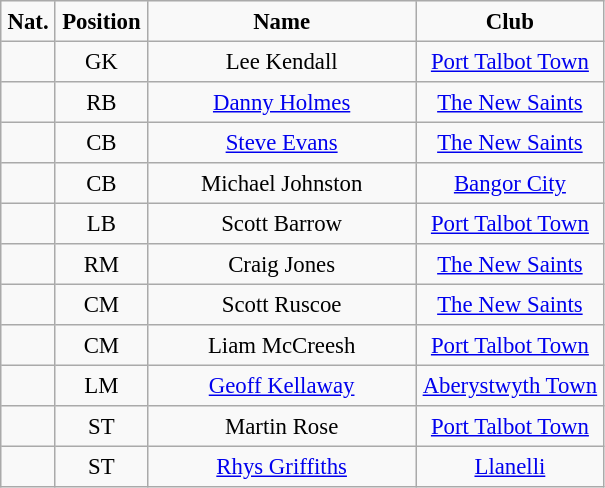<table class="sortable" border="2" cellpadding="4" cellspacing="0" style="text-align:center; margin: 1em 1em 1em 0; background: #f9f9f9; border: 1px #aaa solid; border-collapse: collapse; font-size: 95%;">
<tr>
<th class="unsortable" width=24px>Nat.</th>
<th class="unsortable">Position</th>
<th class="unsortable" width=170px>Name</th>
<th class="unsortable">Club</th>
</tr>
<tr>
<td></td>
<td>GK</td>
<td>Lee Kendall</td>
<td><a href='#'>Port Talbot Town</a></td>
</tr>
<tr>
<td></td>
<td>RB</td>
<td><a href='#'>Danny Holmes</a></td>
<td><a href='#'>The New Saints</a></td>
</tr>
<tr>
<td></td>
<td>CB</td>
<td><a href='#'>Steve Evans</a></td>
<td><a href='#'>The New Saints</a></td>
</tr>
<tr>
<td></td>
<td>CB</td>
<td>Michael Johnston</td>
<td><a href='#'>Bangor City</a></td>
</tr>
<tr>
<td></td>
<td>LB</td>
<td>Scott Barrow</td>
<td><a href='#'>Port Talbot Town</a></td>
</tr>
<tr>
<td></td>
<td>RM</td>
<td>Craig Jones</td>
<td><a href='#'>The New Saints</a></td>
</tr>
<tr>
<td></td>
<td>CM</td>
<td>Scott Ruscoe</td>
<td><a href='#'>The New Saints</a></td>
</tr>
<tr>
<td></td>
<td>CM</td>
<td>Liam McCreesh</td>
<td><a href='#'>Port Talbot Town</a></td>
</tr>
<tr>
<td></td>
<td>LM</td>
<td><a href='#'>Geoff Kellaway</a></td>
<td><a href='#'>Aberystwyth Town</a></td>
</tr>
<tr>
<td></td>
<td>ST</td>
<td>Martin Rose</td>
<td><a href='#'>Port Talbot Town</a></td>
</tr>
<tr>
<td></td>
<td>ST</td>
<td><a href='#'>Rhys Griffiths</a></td>
<td><a href='#'>Llanelli</a></td>
</tr>
</table>
